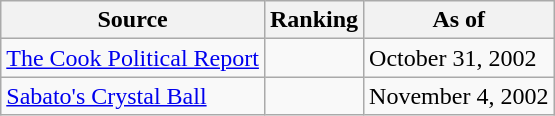<table class="wikitable">
<tr>
<th>Source</th>
<th>Ranking</th>
<th>As of</th>
</tr>
<tr>
<td><a href='#'>The Cook Political Report</a></td>
<td></td>
<td>October 31, 2002</td>
</tr>
<tr>
<td><a href='#'>Sabato's Crystal Ball</a></td>
<td></td>
<td>November 4, 2002</td>
</tr>
</table>
